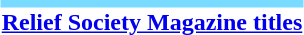<table style="margin:1em auto;">
<tr>
<td></td>
<th colspan="3" style="border-top: 5px solid #79DBFF;"><a href='#'>Relief Society Magazine titles</a><br>

 
</th>
</tr>
</table>
